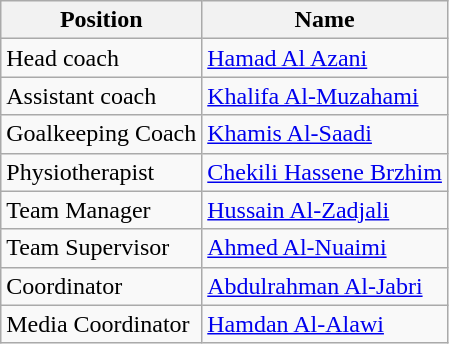<table class="wikitable">
<tr>
<th>Position</th>
<th>Name</th>
</tr>
<tr>
<td>Head coach</td>
<td> <a href='#'>Hamad Al Azani</a></td>
</tr>
<tr>
<td>Assistant coach</td>
<td> <a href='#'>Khalifa Al-Muzahami</a></td>
</tr>
<tr>
<td>Goalkeeping Coach</td>
<td> <a href='#'>Khamis Al-Saadi</a></td>
</tr>
<tr>
<td>Physiotherapist</td>
<td> <a href='#'>Chekili Hassene Brzhim</a></td>
</tr>
<tr>
<td>Team Manager</td>
<td> <a href='#'>Hussain Al-Zadjali</a></td>
</tr>
<tr>
<td>Team Supervisor</td>
<td> <a href='#'>Ahmed Al-Nuaimi</a></td>
</tr>
<tr>
<td>Coordinator</td>
<td> <a href='#'>Abdulrahman Al-Jabri</a></td>
</tr>
<tr>
<td>Media Coordinator</td>
<td> <a href='#'>Hamdan Al-Alawi</a></td>
</tr>
</table>
